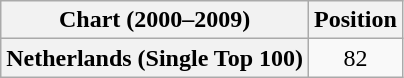<table class="wikitable plainrowheaders" style="text-align:center">
<tr>
<th scope="col">Chart (2000–2009)</th>
<th scope="col">Position</th>
</tr>
<tr>
<th scope="row">Netherlands (Single Top 100)</th>
<td>82</td>
</tr>
</table>
